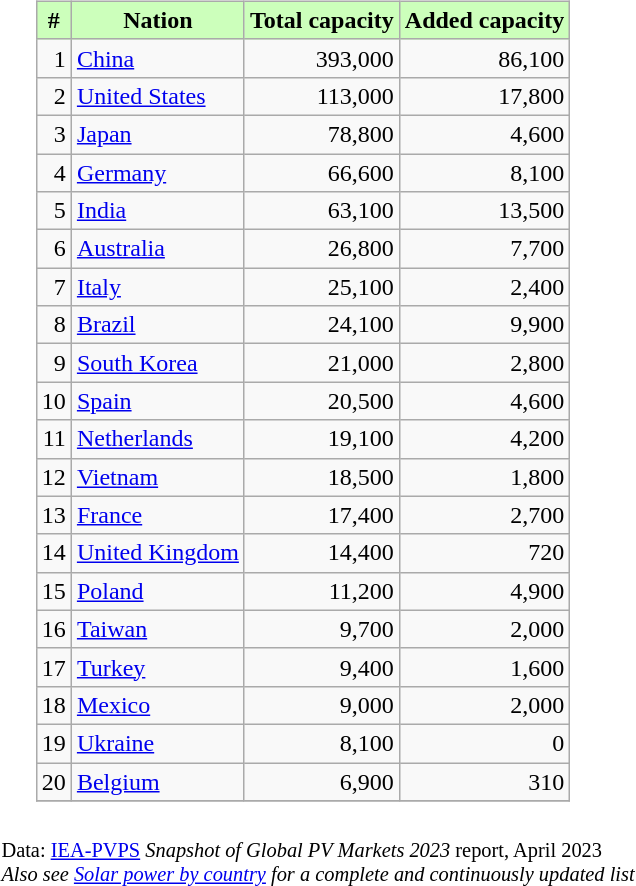<table style="max-width: 600px; margin: 1px auto;">
<tr style="background-color: none;">
<td align=center><br><table class="wikitable sortable" style="text-align:right; margin: 18px auto 1px auto;">
<tr>
<th style="background-color:#cfb">#</th>
<th style="background-color:#cfb">Nation</th>
<th style="background-color:#cfb" data-sort-type="number">Total capacity</th>
<th style="background-color:#cfb" data-sort-type="number">Added capacity</th>
</tr>
<tr>
<td>1</td>
<td align=left> <a href='#'>China</a></td>
<td>393,000</td>
<td>86,100</td>
</tr>
<tr>
<td>2</td>
<td align=left> <a href='#'>United States</a></td>
<td>113,000</td>
<td>17,800</td>
</tr>
<tr>
<td>3</td>
<td align=left> <a href='#'>Japan</a></td>
<td>78,800</td>
<td>4,600</td>
</tr>
<tr>
<td>4</td>
<td align=left> <a href='#'>Germany</a></td>
<td>66,600</td>
<td>8,100</td>
</tr>
<tr>
<td>5</td>
<td align=left> <a href='#'>India</a></td>
<td>63,100</td>
<td>13,500</td>
</tr>
<tr>
<td>6</td>
<td align=left> <a href='#'>Australia</a></td>
<td>26,800</td>
<td>7,700</td>
</tr>
<tr>
<td>7</td>
<td align=left> <a href='#'>Italy</a></td>
<td>25,100</td>
<td>2,400</td>
</tr>
<tr>
<td>8</td>
<td align=left> <a href='#'>Brazil</a></td>
<td>24,100</td>
<td>9,900</td>
</tr>
<tr>
<td>9</td>
<td align=left> <a href='#'>South Korea</a></td>
<td>21,000</td>
<td>2,800</td>
</tr>
<tr>
<td>10</td>
<td align=left> <a href='#'>Spain</a></td>
<td>20,500</td>
<td>4,600</td>
</tr>
<tr>
<td>11</td>
<td align=left> <a href='#'>Netherlands</a></td>
<td>19,100</td>
<td>4,200</td>
</tr>
<tr>
<td>12</td>
<td align=left> <a href='#'>Vietnam</a></td>
<td>18,500</td>
<td>1,800</td>
</tr>
<tr>
<td>13</td>
<td align=left> <a href='#'>France</a></td>
<td>17,400</td>
<td>2,700</td>
</tr>
<tr>
<td>14</td>
<td align=left> <a href='#'>United Kingdom</a></td>
<td>14,400</td>
<td>720</td>
</tr>
<tr>
<td>15</td>
<td align=left> <a href='#'>Poland</a></td>
<td>11,200</td>
<td>4,900</td>
</tr>
<tr>
<td>16</td>
<td align=left> <a href='#'>Taiwan</a></td>
<td>9,700</td>
<td>2,000</td>
</tr>
<tr>
<td>17</td>
<td align=left> <a href='#'>Turkey</a></td>
<td>9,400</td>
<td>1,600</td>
</tr>
<tr>
<td>18</td>
<td align=left> <a href='#'>Mexico</a></td>
<td>9,000</td>
<td>2,000</td>
</tr>
<tr>
<td>19</td>
<td align=left> <a href='#'>Ukraine</a></td>
<td>8,100</td>
<td>0</td>
</tr>
<tr>
<td>20</td>
<td align=left> <a href='#'>Belgium</a></td>
<td>6,900</td>
<td>310</td>
</tr>
<tr>
</tr>
</table>
</td>
</tr>
<tr>
<td colspan=3 style="font-size: 85%; padding: 5px 0 0 20px;"><br>Data: <a href='#'>IEA-PVPS</a> <em>Snapshot of Global PV Markets 2023</em> report, April 2023<br><em>Also see <a href='#'>Solar power by country</a> for a complete and continuously updated list</em>
</td>
</tr>
</table>
